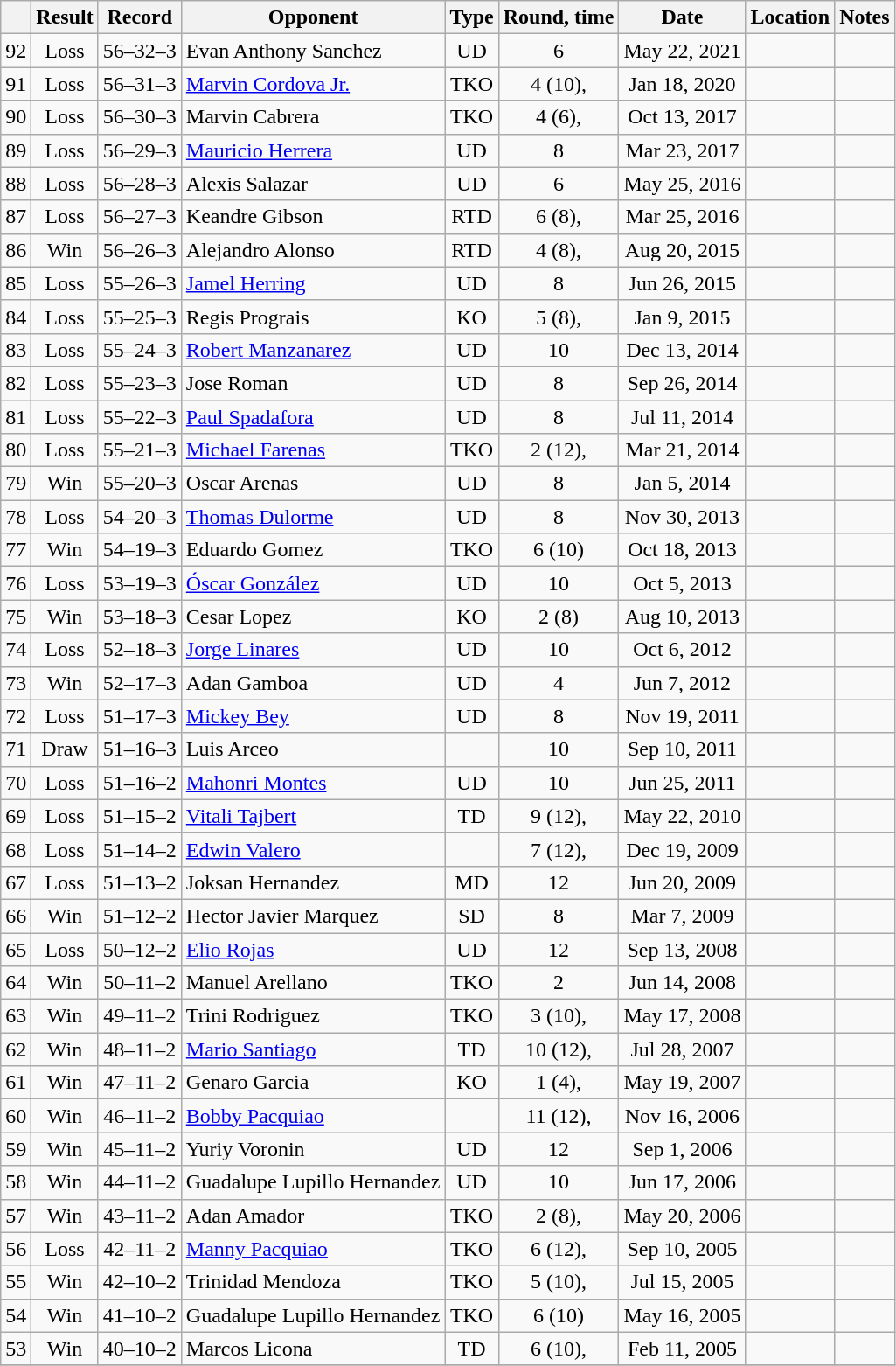<table class="wikitable" style="text-align:center">
<tr>
<th></th>
<th>Result</th>
<th>Record</th>
<th>Opponent</th>
<th>Type</th>
<th>Round, time</th>
<th>Date</th>
<th>Location</th>
<th>Notes</th>
</tr>
<tr>
<td>92</td>
<td>Loss</td>
<td>56–32–3 </td>
<td style="text-align:left;">Evan Anthony Sanchez</td>
<td>UD</td>
<td>6</td>
<td>May 22, 2021</td>
<td style="text-align:left;"></td>
<td></td>
</tr>
<tr>
<td>91</td>
<td>Loss</td>
<td>56–31–3 </td>
<td style="text-align:left;"><a href='#'>Marvin Cordova Jr.</a></td>
<td>TKO</td>
<td>4 (10), </td>
<td>Jan 18, 2020</td>
<td style="text-align:left;"></td>
<td></td>
</tr>
<tr>
<td>90</td>
<td>Loss</td>
<td>56–30–3 </td>
<td style="text-align:left;">Marvin Cabrera</td>
<td>TKO</td>
<td>4 (6), </td>
<td>Oct 13, 2017</td>
<td style="text-align:left;"></td>
<td></td>
</tr>
<tr>
<td>89</td>
<td>Loss</td>
<td>56–29–3 </td>
<td style="text-align:left;"><a href='#'>Mauricio Herrera</a></td>
<td>UD</td>
<td>8</td>
<td>Mar 23, 2017</td>
<td style="text-align:left;"></td>
<td></td>
</tr>
<tr>
<td>88</td>
<td>Loss</td>
<td>56–28–3 </td>
<td style="text-align:left;">Alexis Salazar</td>
<td>UD</td>
<td>6</td>
<td>May 25, 2016</td>
<td style="text-align:left;"></td>
<td></td>
</tr>
<tr>
<td>87</td>
<td>Loss</td>
<td>56–27–3 </td>
<td style="text-align:left;">Keandre Gibson</td>
<td>RTD</td>
<td>6 (8), </td>
<td>Mar 25, 2016</td>
<td style="text-align:left;"></td>
<td></td>
</tr>
<tr>
<td>86</td>
<td>Win</td>
<td>56–26–3 </td>
<td style="text-align:left;">Alejandro Alonso</td>
<td>RTD</td>
<td>4 (8), </td>
<td>Aug 20, 2015</td>
<td style="text-align:left;"></td>
<td></td>
</tr>
<tr>
<td>85</td>
<td>Loss</td>
<td>55–26–3 </td>
<td style="text-align:left;"><a href='#'>Jamel Herring</a></td>
<td>UD</td>
<td>8</td>
<td>Jun 26, 2015</td>
<td style="text-align:left;"></td>
<td></td>
</tr>
<tr>
<td>84</td>
<td>Loss</td>
<td>55–25–3 </td>
<td style="text-align:left;">Regis Prograis</td>
<td>KO</td>
<td>5 (8), </td>
<td>Jan 9, 2015</td>
<td style="text-align:left;"></td>
<td></td>
</tr>
<tr>
<td>83</td>
<td>Loss</td>
<td>55–24–3 </td>
<td style="text-align:left;"><a href='#'>Robert Manzanarez</a></td>
<td>UD</td>
<td>10</td>
<td>Dec 13, 2014</td>
<td style="text-align:left;"></td>
<td></td>
</tr>
<tr>
<td>82</td>
<td>Loss</td>
<td>55–23–3 </td>
<td style="text-align:left;">Jose Roman</td>
<td>UD</td>
<td>8</td>
<td>Sep 26, 2014</td>
<td style="text-align:left;"></td>
<td style="text-align:left;"></td>
</tr>
<tr>
<td>81</td>
<td>Loss</td>
<td>55–22–3 </td>
<td style="text-align:left;"><a href='#'>Paul Spadafora</a></td>
<td>UD</td>
<td>8</td>
<td>Jul 11, 2014</td>
<td style="text-align:left;"></td>
<td></td>
</tr>
<tr>
<td>80</td>
<td>Loss</td>
<td>55–21–3 </td>
<td style="text-align:left;"><a href='#'>Michael Farenas</a></td>
<td>TKO</td>
<td>2 (12), </td>
<td>Mar 21, 2014</td>
<td style="text-align:left;"></td>
<td style="text-align:left;"></td>
</tr>
<tr>
<td>79</td>
<td>Win</td>
<td>55–20–3 </td>
<td style="text-align:left;">Oscar Arenas</td>
<td>UD</td>
<td>8</td>
<td>Jan 5, 2014</td>
<td style="text-align:left;"></td>
<td></td>
</tr>
<tr>
<td>78</td>
<td>Loss</td>
<td>54–20–3 </td>
<td style="text-align:left;"><a href='#'>Thomas Dulorme</a></td>
<td>UD</td>
<td>8</td>
<td>Nov 30, 2013</td>
<td style="text-align:left;"></td>
<td></td>
</tr>
<tr>
<td>77</td>
<td>Win</td>
<td>54–19–3 </td>
<td style="text-align:left;">Eduardo Gomez</td>
<td>TKO</td>
<td>6 (10)</td>
<td>Oct 18, 2013</td>
<td style="text-align:left;"></td>
<td></td>
</tr>
<tr>
<td>76</td>
<td>Loss</td>
<td>53–19–3 </td>
<td style="text-align:left;"><a href='#'>Óscar González</a></td>
<td>UD</td>
<td>10</td>
<td>Oct 5, 2013</td>
<td style="text-align:left;"></td>
<td></td>
</tr>
<tr>
<td>75</td>
<td>Win</td>
<td>53–18–3 </td>
<td style="text-align:left;">Cesar Lopez</td>
<td>KO</td>
<td>2 (8)</td>
<td>Aug 10, 2013</td>
<td style="text-align:left;"></td>
<td></td>
</tr>
<tr>
<td>74</td>
<td>Loss</td>
<td>52–18–3 </td>
<td style="text-align:left;"><a href='#'>Jorge Linares</a></td>
<td>UD</td>
<td>10</td>
<td>Oct 6, 2012</td>
<td style="text-align:left;"></td>
<td></td>
</tr>
<tr>
<td>73</td>
<td>Win</td>
<td>52–17–3 </td>
<td style="text-align:left;">Adan Gamboa</td>
<td>UD</td>
<td>4</td>
<td>Jun 7, 2012</td>
<td style="text-align:left;"></td>
<td></td>
</tr>
<tr>
<td>72</td>
<td>Loss</td>
<td>51–17–3 </td>
<td style="text-align:left;"><a href='#'>Mickey Bey</a></td>
<td>UD</td>
<td>8</td>
<td>Nov 19, 2011</td>
<td style="text-align:left;"></td>
<td></td>
</tr>
<tr>
<td>71</td>
<td>Draw</td>
<td>51–16–3 </td>
<td style="text-align:left;">Luis Arceo</td>
<td></td>
<td>10</td>
<td>Sep 10, 2011</td>
<td style="text-align:left;"></td>
<td></td>
</tr>
<tr>
<td>70</td>
<td>Loss</td>
<td>51–16–2 </td>
<td style="text-align:left;"><a href='#'>Mahonri Montes</a></td>
<td>UD</td>
<td>10</td>
<td>Jun 25, 2011</td>
<td style="text-align:left;"></td>
<td></td>
</tr>
<tr>
<td>69</td>
<td>Loss</td>
<td>51–15–2 </td>
<td style="text-align:left;"><a href='#'>Vitali Tajbert</a></td>
<td>TD</td>
<td>9 (12), </td>
<td>May 22, 2010</td>
<td style="text-align:left;"></td>
<td style="text-align:left;"></td>
</tr>
<tr>
<td>68</td>
<td>Loss</td>
<td>51–14–2 </td>
<td style="text-align:left;"><a href='#'>Edwin Valero</a></td>
<td></td>
<td>7 (12), </td>
<td>Dec 19, 2009</td>
<td style="text-align:left;"></td>
<td style="text-align:left;"></td>
</tr>
<tr>
<td>67</td>
<td>Loss</td>
<td>51–13–2 </td>
<td style="text-align:left;">Joksan Hernandez</td>
<td>MD</td>
<td>12</td>
<td>Jun 20, 2009</td>
<td style="text-align:left;"></td>
<td style="text-align:left;"></td>
</tr>
<tr>
<td>66</td>
<td>Win</td>
<td>51–12–2 </td>
<td style="text-align:left;">Hector Javier Marquez</td>
<td>SD</td>
<td>8</td>
<td>Mar 7, 2009</td>
<td style="text-align:left;"></td>
<td></td>
</tr>
<tr>
<td>65</td>
<td>Loss</td>
<td>50–12–2 </td>
<td style="text-align:left;"><a href='#'>Elio Rojas</a></td>
<td>UD</td>
<td>12</td>
<td>Sep 13, 2008</td>
<td style="text-align:left;"></td>
<td></td>
</tr>
<tr>
<td>64</td>
<td>Win</td>
<td>50–11–2 </td>
<td style="text-align:left;">Manuel Arellano</td>
<td>TKO</td>
<td>2</td>
<td>Jun 14, 2008</td>
<td style="text-align:left;"></td>
<td></td>
</tr>
<tr>
<td>63</td>
<td>Win</td>
<td>49–11–2 </td>
<td style="text-align:left;">Trini Rodriguez</td>
<td>TKO</td>
<td>3 (10), </td>
<td>May 17, 2008</td>
<td style="text-align:left;"></td>
<td></td>
</tr>
<tr>
<td>62</td>
<td>Win</td>
<td>48–11–2 </td>
<td style="text-align:left;"><a href='#'>Mario Santiago</a></td>
<td>TD</td>
<td>10 (12), </td>
<td>Jul 28, 2007</td>
<td style="text-align:left;"></td>
<td style="text-align:left;"></td>
</tr>
<tr>
<td>61</td>
<td>Win</td>
<td>47–11–2 </td>
<td style="text-align:left;">Genaro Garcia</td>
<td>KO</td>
<td>1 (4), </td>
<td>May 19, 2007</td>
<td style="text-align:left;"></td>
<td></td>
</tr>
<tr>
<td>60</td>
<td>Win</td>
<td>46–11–2 </td>
<td style="text-align:left;"><a href='#'>Bobby Pacquiao</a></td>
<td></td>
<td>11 (12), </td>
<td>Nov 16, 2006</td>
<td style="text-align:left;"></td>
<td style="text-align:left;"></td>
</tr>
<tr>
<td>59</td>
<td>Win</td>
<td>45–11–2 </td>
<td style="text-align:left;">Yuriy Voronin</td>
<td>UD</td>
<td>12</td>
<td>Sep 1, 2006</td>
<td style="text-align:left;"></td>
<td></td>
</tr>
<tr>
<td>58</td>
<td>Win</td>
<td>44–11–2 </td>
<td style="text-align:left;">Guadalupe Lupillo Hernandez</td>
<td>UD</td>
<td>10</td>
<td>Jun 17, 2006</td>
<td style="text-align:left;"></td>
<td></td>
</tr>
<tr>
<td>57</td>
<td>Win</td>
<td>43–11–2 </td>
<td style="text-align:left;">Adan Amador</td>
<td>TKO</td>
<td>2 (8), </td>
<td>May 20, 2006</td>
<td style="text-align:left;"></td>
<td></td>
</tr>
<tr>
<td>56</td>
<td>Loss</td>
<td>42–11–2 </td>
<td style="text-align:left;"><a href='#'>Manny Pacquiao</a></td>
<td>TKO</td>
<td>6 (12), </td>
<td>Sep 10, 2005</td>
<td style="text-align:left;"></td>
<td style="text-align:left;"></td>
</tr>
<tr>
<td>55</td>
<td>Win</td>
<td>42–10–2 </td>
<td style="text-align:left;">Trinidad Mendoza</td>
<td>TKO</td>
<td>5 (10), </td>
<td>Jul 15, 2005</td>
<td style="text-align:left;"></td>
<td></td>
</tr>
<tr>
<td>54</td>
<td>Win</td>
<td>41–10–2 </td>
<td style="text-align:left;">Guadalupe Lupillo Hernandez</td>
<td>TKO</td>
<td>6 (10)</td>
<td>May 16, 2005</td>
<td style="text-align:left;"></td>
<td></td>
</tr>
<tr>
<td>53</td>
<td>Win</td>
<td>40–10–2 </td>
<td style="text-align:left;">Marcos Licona</td>
<td>TD</td>
<td>6 (10), </td>
<td>Feb 11, 2005</td>
<td style="text-align:left;"></td>
<td></td>
</tr>
<tr>
</tr>
</table>
